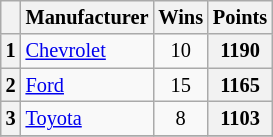<table class="wikitable" style="font-size:85%; text-align:center;">
<tr>
<th></th>
<th>Manufacturer</th>
<th>Wins</th>
<th>Points</th>
</tr>
<tr>
<th>1</th>
<td align=left><a href='#'>Chevrolet</a></td>
<td>10</td>
<th>1190</th>
</tr>
<tr>
<th>2</th>
<td align=left><a href='#'>Ford</a></td>
<td>15</td>
<th>1165</th>
</tr>
<tr>
<th>3</th>
<td align=left><a href='#'>Toyota</a></td>
<td>8</td>
<th>1103</th>
</tr>
<tr>
</tr>
</table>
